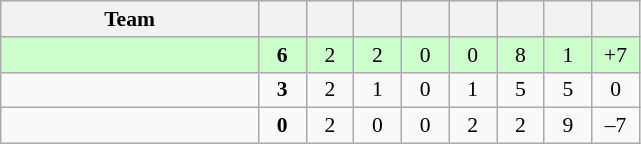<table class="wikitable" style="text-align: center; font-size: 90%;">
<tr>
<th width="165">Team</th>
<th width="25"></th>
<th width="25"></th>
<th width="25"></th>
<th width="25"></th>
<th width="25"></th>
<th width="25"></th>
<th width="25"></th>
<th width="25"></th>
</tr>
<tr bgcolor=#ccffcc>
<td align=left></td>
<td><strong>6</strong></td>
<td>2</td>
<td>2</td>
<td>0</td>
<td>0</td>
<td>8</td>
<td>1</td>
<td>+7</td>
</tr>
<tr>
<td align=left></td>
<td><strong>3</strong></td>
<td>2</td>
<td>1</td>
<td>0</td>
<td>1</td>
<td>5</td>
<td>5</td>
<td>0</td>
</tr>
<tr>
<td align=left></td>
<td><strong>0</strong></td>
<td>2</td>
<td>0</td>
<td>0</td>
<td>2</td>
<td>2</td>
<td>9</td>
<td>–7</td>
</tr>
</table>
